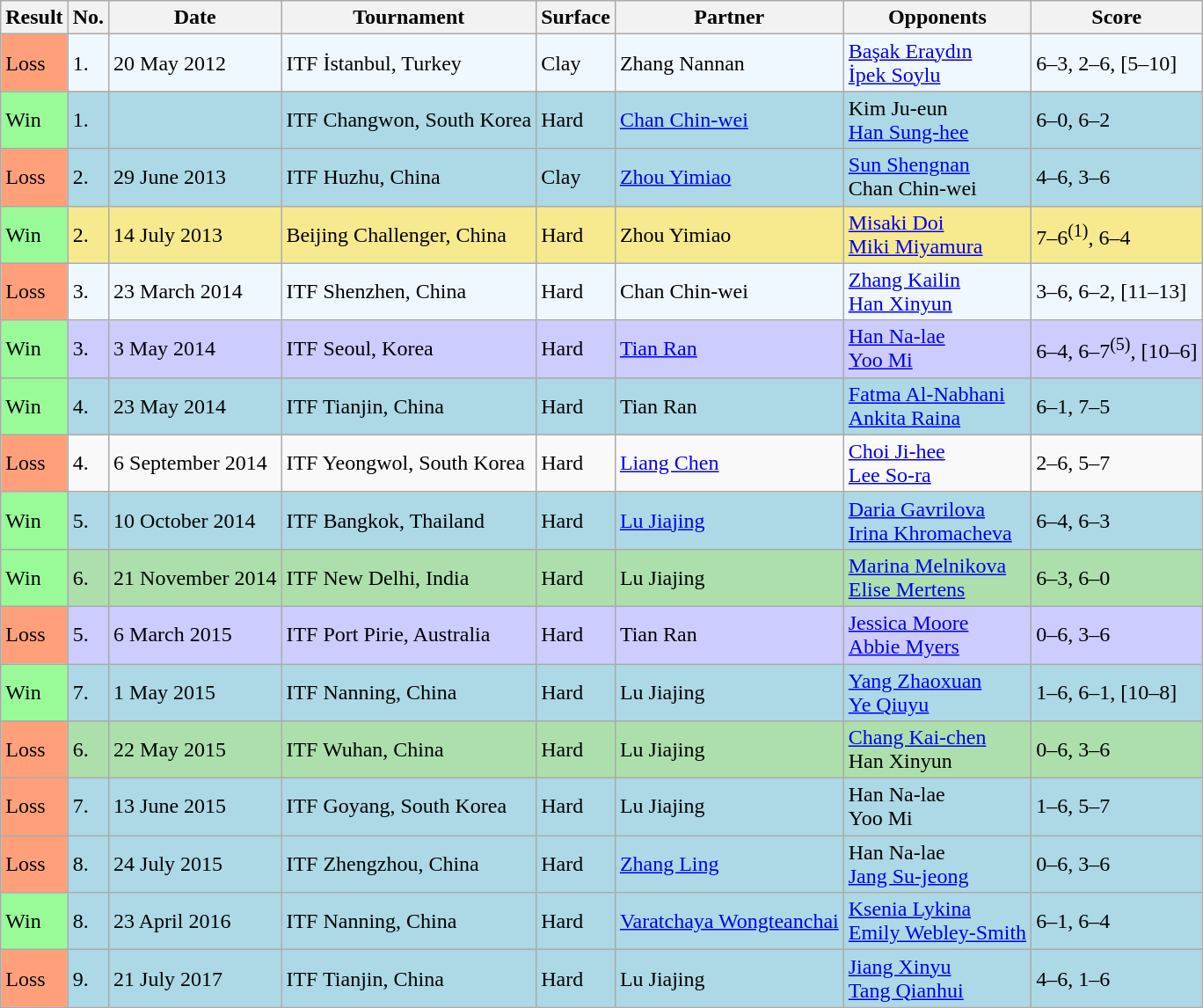<table class="sortable wikitable">
<tr>
<th>Result</th>
<th>No.</th>
<th>Date</th>
<th>Tournament</th>
<th>Surface</th>
<th>Partner</th>
<th>Opponents</th>
<th class="unsortable">Score</th>
</tr>
<tr style="background:#f0f8ff;">
<td style="background:#ffa07a;">Loss</td>
<td>1.</td>
<td>20 May 2012</td>
<td>ITF İstanbul, Turkey</td>
<td>Clay</td>
<td> Zhang Nannan</td>
<td> <a href='#'>Başak Eraydın</a> <br>  <a href='#'>İpek Soylu</a></td>
<td>6–3, 2–6, [5–10]</td>
</tr>
<tr style="background:lightblue;">
<td bgcolor="98FB98">Win</td>
<td>1.</td>
<td></td>
<td>ITF Changwon, South Korea</td>
<td>Hard</td>
<td> <a href='#'>Chan Chin-wei</a></td>
<td> Kim Ju-eun <br>  <a href='#'>Han Sung-hee</a></td>
<td>6–0, 6–2</td>
</tr>
<tr style="background:lightblue;">
<td style="background:#ffa07a;">Loss</td>
<td>2.</td>
<td>29 June 2013</td>
<td>ITF Huzhu, China</td>
<td>Clay</td>
<td> <a href='#'>Zhou Yimiao</a></td>
<td> <a href='#'>Sun Shengnan</a> <br>  Chan Chin-wei</td>
<td>4–6, 3–6</td>
</tr>
<tr style="background:#f7e98e;">
<td style="background:#98fb98;">Win</td>
<td>2.</td>
<td>14 July 2013</td>
<td>Beijing Challenger, China</td>
<td>Hard</td>
<td> Zhou Yimiao</td>
<td> <a href='#'>Misaki Doi</a> <br>  <a href='#'>Miki Miyamura</a></td>
<td>7–6<sup>(1)</sup>, 6–4</td>
</tr>
<tr style="background:#f0f8ff;">
<td style="background:#ffa07a;">Loss</td>
<td>3.</td>
<td>23 March 2014</td>
<td>ITF Shenzhen, China</td>
<td>Hard</td>
<td> Chan Chin-wei</td>
<td> <a href='#'>Zhang Kailin</a> <br>  <a href='#'>Han Xinyun</a></td>
<td>3–6, 6–2, [11–13]</td>
</tr>
<tr style="background:#ccccff;">
<td style="background:#98fb98;">Win</td>
<td>3.</td>
<td>3 May 2014</td>
<td>ITF Seoul, Korea</td>
<td>Hard</td>
<td> <a href='#'>Tian Ran</a></td>
<td> <a href='#'>Han Na-lae</a> <br>  <a href='#'>Yoo Mi</a></td>
<td>6–4, 6–7<sup>(5)</sup>, [10–6]</td>
</tr>
<tr style="background:lightblue;">
<td style="background:#98fb98;">Win</td>
<td>4.</td>
<td>23 May 2014</td>
<td>ITF Tianjin, China</td>
<td>Hard</td>
<td> Tian Ran</td>
<td> <a href='#'>Fatma Al-Nabhani</a> <br>  <a href='#'>Ankita Raina</a></td>
<td>6–1, 7–5</td>
</tr>
<tr>
<td style="background:#ffa07a;">Loss</td>
<td>4.</td>
<td>6 September 2014</td>
<td>ITF Yeongwol, South Korea</td>
<td>Hard</td>
<td> <a href='#'>Liang Chen</a></td>
<td> <a href='#'>Choi Ji-hee</a> <br>  <a href='#'>Lee So-ra</a></td>
<td>2–6, 5–7</td>
</tr>
<tr style="background:lightblue;">
<td style="background:#98fb98;">Win</td>
<td>5.</td>
<td>10 October 2014</td>
<td>ITF Bangkok, Thailand</td>
<td>Hard</td>
<td> <a href='#'>Lu Jiajing</a></td>
<td> <a href='#'>Daria Gavrilova</a> <br>  <a href='#'>Irina Khromacheva</a></td>
<td>6–4, 6–3</td>
</tr>
<tr style="background:#addfad;">
<td style="background:#98fb98;">Win</td>
<td>6.</td>
<td>21 November 2014</td>
<td>ITF New Delhi, India</td>
<td>Hard</td>
<td> Lu Jiajing</td>
<td> <a href='#'>Marina Melnikova</a> <br>  <a href='#'>Elise Mertens</a></td>
<td>6–3, 6–0</td>
</tr>
<tr style="background:#ccccff;">
<td style="background:#ffa07a;">Loss</td>
<td>5.</td>
<td>6 March 2015</td>
<td>ITF Port Pirie, Australia</td>
<td>Hard</td>
<td> Tian Ran</td>
<td> <a href='#'>Jessica Moore</a> <br>  <a href='#'>Abbie Myers</a></td>
<td>0–6, 3–6</td>
</tr>
<tr style="background:lightblue;">
<td style="background:#98fb98;">Win</td>
<td>7.</td>
<td>1 May 2015</td>
<td>ITF Nanning, China</td>
<td>Hard</td>
<td> Lu Jiajing</td>
<td> <a href='#'>Yang Zhaoxuan</a> <br>  <a href='#'>Ye Qiuyu</a></td>
<td>1–6, 6–1, [10–8]</td>
</tr>
<tr style="background:#addfad;">
<td style="background:#ffa07a;">Loss</td>
<td>6.</td>
<td>22 May 2015</td>
<td>ITF Wuhan, China</td>
<td>Hard</td>
<td> Lu Jiajing</td>
<td> <a href='#'>Chang Kai-chen</a> <br>  Han Xinyun</td>
<td>0–6, 3–6</td>
</tr>
<tr style="background:lightblue;">
<td style="background:#ffa07a;">Loss</td>
<td>7.</td>
<td>13 June 2015</td>
<td>ITF Goyang, South Korea</td>
<td>Hard</td>
<td> Lu Jiajing</td>
<td> Han Na-lae <br>  Yoo Mi</td>
<td>1–6, 5–7</td>
</tr>
<tr style="background:lightblue;">
<td style="background:#ffa07a;">Loss</td>
<td>8.</td>
<td>24 July 2015</td>
<td>ITF Zhengzhou, China</td>
<td>Hard</td>
<td> <a href='#'>Zhang Ling</a></td>
<td> Han Na-lae <br>  <a href='#'>Jang Su-jeong</a></td>
<td>0–6, 3–6</td>
</tr>
<tr style="background:lightblue;">
<td style="background:#98fb98;">Win</td>
<td>8.</td>
<td>23 April 2016</td>
<td>ITF Nanning, China</td>
<td>Hard</td>
<td> <a href='#'>Varatchaya Wongteanchai</a></td>
<td> <a href='#'>Ksenia Lykina</a> <br>  <a href='#'>Emily Webley-Smith</a></td>
<td>6–1, 6–4</td>
</tr>
<tr style="background:lightblue;">
<td style="background:#ffa07a;">Loss</td>
<td>9.</td>
<td>21 July 2017</td>
<td>ITF Tianjin, China</td>
<td>Hard</td>
<td> Lu Jiajing</td>
<td> <a href='#'>Jiang Xinyu</a> <br>  <a href='#'>Tang Qianhui</a></td>
<td>4–6, 1–6</td>
</tr>
</table>
